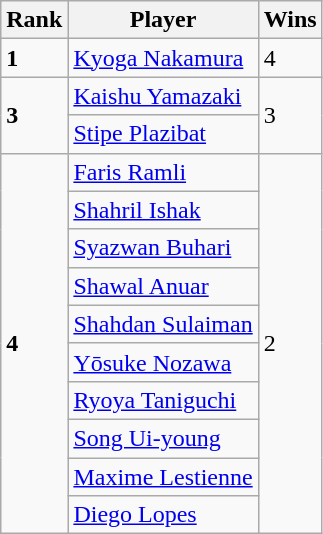<table class="wikitable">
<tr>
<th>Rank</th>
<th>Player</th>
<th>Wins</th>
</tr>
<tr>
<td><strong>1</strong></td>
<td> <a href='#'>Kyoga Nakamura</a></td>
<td>4</td>
</tr>
<tr>
<td rowspan="2"><strong>3</strong></td>
<td> <a href='#'>Kaishu Yamazaki</a></td>
<td rowspan="2">3</td>
</tr>
<tr>
<td> <a href='#'>Stipe Plazibat</a></td>
</tr>
<tr>
<td rowspan="10"><strong>4</strong></td>
<td> <a href='#'>Faris Ramli</a></td>
<td rowspan="10">2</td>
</tr>
<tr>
<td> <a href='#'>Shahril Ishak</a></td>
</tr>
<tr>
<td> <a href='#'>Syazwan Buhari</a></td>
</tr>
<tr>
<td> <a href='#'>Shawal Anuar</a></td>
</tr>
<tr>
<td> <a href='#'>Shahdan Sulaiman</a></td>
</tr>
<tr>
<td> <a href='#'>Yōsuke Nozawa</a></td>
</tr>
<tr>
<td> <a href='#'>Ryoya Taniguchi</a></td>
</tr>
<tr>
<td> <a href='#'>Song Ui-young</a></td>
</tr>
<tr>
<td> <a href='#'>Maxime Lestienne</a></td>
</tr>
<tr>
<td> <a href='#'>Diego Lopes</a></td>
</tr>
</table>
